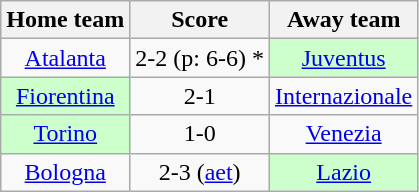<table class="wikitable" style="text-align: center">
<tr>
<th>Home team</th>
<th>Score</th>
<th>Away team</th>
</tr>
<tr>
<td><a href='#'>Atalanta</a></td>
<td>2-2 (p: 6-6) *</td>
<td bgcolor="ccffcc"><a href='#'>Juventus</a></td>
</tr>
<tr>
<td bgcolor="ccffcc"><a href='#'>Fiorentina</a></td>
<td>2-1</td>
<td><a href='#'>Internazionale</a></td>
</tr>
<tr>
<td bgcolor="ccffcc"><a href='#'>Torino</a></td>
<td>1-0</td>
<td><a href='#'>Venezia</a></td>
</tr>
<tr>
<td><a href='#'>Bologna</a></td>
<td>2-3 (<a href='#'>aet</a>)</td>
<td bgcolor="ccffcc"><a href='#'>Lazio</a></td>
</tr>
</table>
